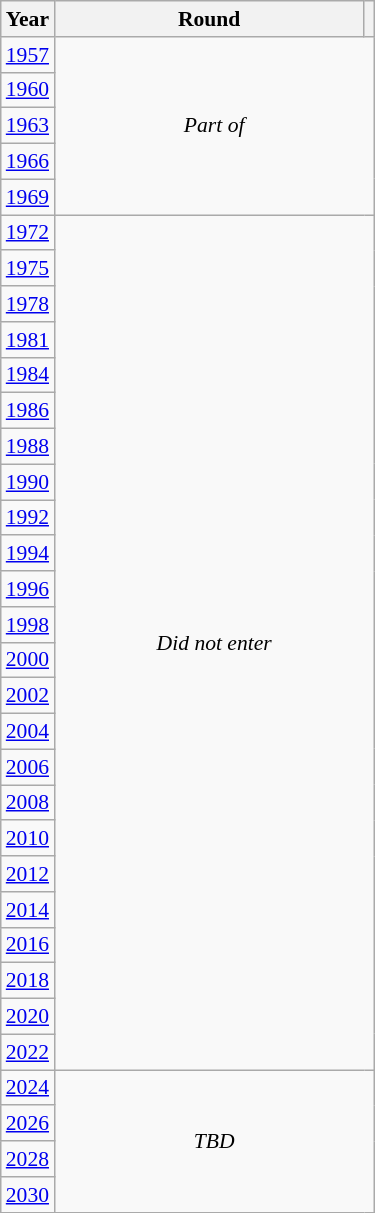<table class="wikitable" style="text-align: center; font-size:90%">
<tr>
<th>Year</th>
<th style="width:200px">Round</th>
<th></th>
</tr>
<tr>
<td><a href='#'>1957</a></td>
<td colspan="2" rowspan="5"><em>Part of </em></td>
</tr>
<tr>
<td><a href='#'>1960</a></td>
</tr>
<tr>
<td><a href='#'>1963</a></td>
</tr>
<tr>
<td><a href='#'>1966</a></td>
</tr>
<tr>
<td><a href='#'>1969</a></td>
</tr>
<tr>
<td><a href='#'>1972</a></td>
<td colspan="2" rowspan="24"><em>Did not enter</em></td>
</tr>
<tr>
<td><a href='#'>1975</a></td>
</tr>
<tr>
<td><a href='#'>1978</a></td>
</tr>
<tr>
<td><a href='#'>1981</a></td>
</tr>
<tr>
<td><a href='#'>1984</a></td>
</tr>
<tr>
<td><a href='#'>1986</a></td>
</tr>
<tr>
<td><a href='#'>1988</a></td>
</tr>
<tr>
<td><a href='#'>1990</a></td>
</tr>
<tr>
<td><a href='#'>1992</a></td>
</tr>
<tr>
<td><a href='#'>1994</a></td>
</tr>
<tr>
<td><a href='#'>1996</a></td>
</tr>
<tr>
<td><a href='#'>1998</a></td>
</tr>
<tr>
<td><a href='#'>2000</a></td>
</tr>
<tr>
<td><a href='#'>2002</a></td>
</tr>
<tr>
<td><a href='#'>2004</a></td>
</tr>
<tr>
<td><a href='#'>2006</a></td>
</tr>
<tr>
<td><a href='#'>2008</a></td>
</tr>
<tr>
<td><a href='#'>2010</a></td>
</tr>
<tr>
<td><a href='#'>2012</a></td>
</tr>
<tr>
<td><a href='#'>2014</a></td>
</tr>
<tr>
<td><a href='#'>2016</a></td>
</tr>
<tr>
<td><a href='#'>2018</a></td>
</tr>
<tr>
<td><a href='#'>2020</a></td>
</tr>
<tr>
<td><a href='#'>2022</a></td>
</tr>
<tr>
<td><a href='#'>2024</a></td>
<td colspan="2" rowspan="4"><em>TBD</em></td>
</tr>
<tr>
<td><a href='#'>2026</a></td>
</tr>
<tr>
<td><a href='#'>2028</a></td>
</tr>
<tr>
<td><a href='#'>2030</a></td>
</tr>
</table>
